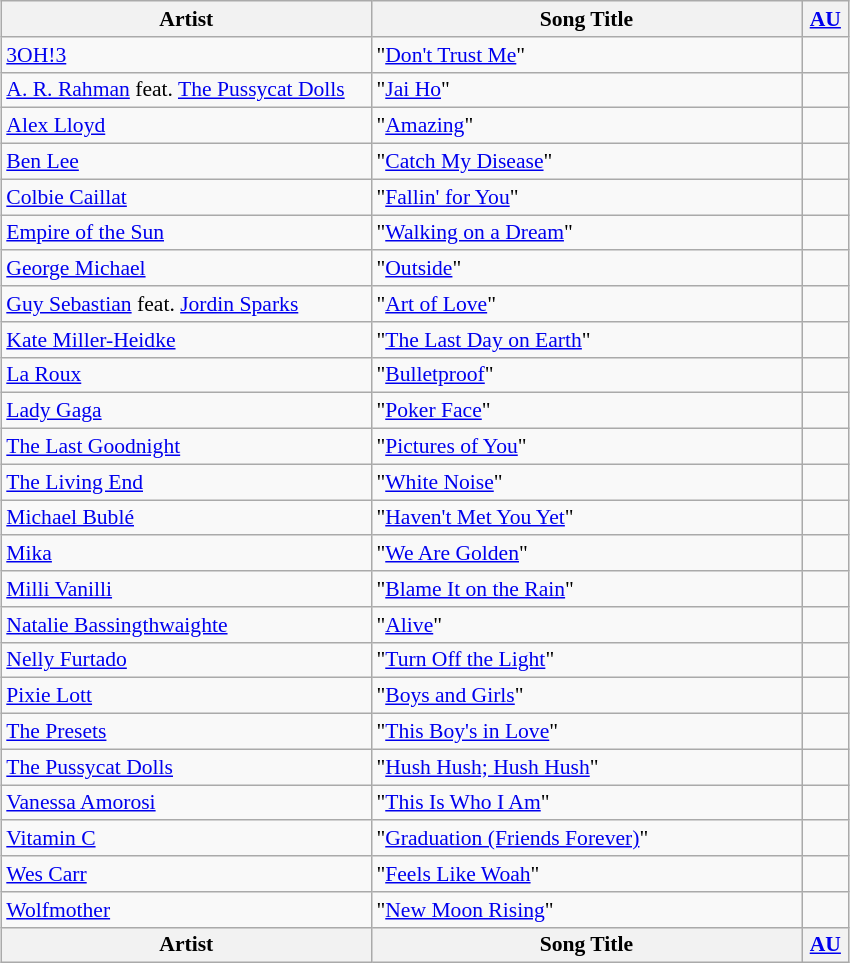<table class="wikitable sortable" style="font-size:90%; text-align:left; margin: 5px;">
<tr>
<th style="width:240px;">Artist</th>
<th style="width:280px;">Song Title</th>
<th style="width:25px;"><a href='#'>AU</a></th>
</tr>
<tr>
<td><a href='#'>3OH!3</a></td>
<td>"<a href='#'>Don't Trust Me</a>"</td>
<td></td>
</tr>
<tr>
<td><a href='#'>A. R. Rahman</a> feat. <a href='#'>The Pussycat Dolls</a></td>
<td>"<a href='#'>Jai Ho</a>"</td>
<td></td>
</tr>
<tr>
<td><a href='#'>Alex Lloyd</a></td>
<td>"<a href='#'>Amazing</a>"</td>
<td></td>
</tr>
<tr>
<td><a href='#'>Ben Lee</a></td>
<td>"<a href='#'>Catch My Disease</a>"</td>
<td></td>
</tr>
<tr>
<td><a href='#'>Colbie Caillat</a></td>
<td>"<a href='#'>Fallin' for You</a>"</td>
<td></td>
</tr>
<tr>
<td><a href='#'>Empire of the Sun</a></td>
<td>"<a href='#'>Walking on a Dream</a>"</td>
<td></td>
</tr>
<tr>
<td><a href='#'>George Michael</a></td>
<td>"<a href='#'>Outside</a>"</td>
<td></td>
</tr>
<tr>
<td><a href='#'>Guy Sebastian</a> feat. <a href='#'>Jordin Sparks</a></td>
<td>"<a href='#'>Art of Love</a>"</td>
<td></td>
</tr>
<tr>
<td><a href='#'>Kate Miller-Heidke</a></td>
<td>"<a href='#'>The Last Day on Earth</a>"</td>
<td></td>
</tr>
<tr>
<td><a href='#'>La Roux</a></td>
<td>"<a href='#'>Bulletproof</a>"</td>
<td></td>
</tr>
<tr>
<td><a href='#'>Lady Gaga</a></td>
<td>"<a href='#'>Poker Face</a>"</td>
<td></td>
</tr>
<tr>
<td><a href='#'>The Last Goodnight</a></td>
<td>"<a href='#'>Pictures of You</a>"</td>
<td></td>
</tr>
<tr>
<td><a href='#'>The Living End</a></td>
<td>"<a href='#'>White Noise</a>"</td>
<td></td>
</tr>
<tr>
<td><a href='#'>Michael Bublé</a></td>
<td>"<a href='#'>Haven't Met You Yet</a>"</td>
<td></td>
</tr>
<tr>
<td><a href='#'>Mika</a></td>
<td>"<a href='#'>We Are Golden</a>"</td>
<td></td>
</tr>
<tr>
<td><a href='#'>Milli Vanilli</a></td>
<td>"<a href='#'>Blame It on the Rain</a>"</td>
<td></td>
</tr>
<tr>
<td><a href='#'>Natalie Bassingthwaighte</a></td>
<td>"<a href='#'>Alive</a>"</td>
<td></td>
</tr>
<tr>
<td><a href='#'>Nelly Furtado</a></td>
<td>"<a href='#'>Turn Off the Light</a>"</td>
<td></td>
</tr>
<tr>
<td><a href='#'>Pixie Lott</a></td>
<td>"<a href='#'>Boys and Girls</a>"</td>
<td></td>
</tr>
<tr>
<td><a href='#'>The Presets</a></td>
<td>"<a href='#'>This Boy's in Love</a>"</td>
<td></td>
</tr>
<tr>
<td><a href='#'>The Pussycat Dolls</a></td>
<td>"<a href='#'>Hush Hush; Hush Hush</a>"</td>
<td></td>
</tr>
<tr>
<td><a href='#'>Vanessa Amorosi</a></td>
<td>"<a href='#'>This Is Who I Am</a>"</td>
<td></td>
</tr>
<tr>
<td><a href='#'>Vitamin C</a></td>
<td>"<a href='#'>Graduation (Friends Forever)</a>"</td>
<td></td>
</tr>
<tr>
<td><a href='#'>Wes Carr</a></td>
<td>"<a href='#'>Feels Like Woah</a>"</td>
<td></td>
</tr>
<tr>
<td><a href='#'>Wolfmother</a></td>
<td>"<a href='#'>New Moon Rising</a>"</td>
<td></td>
</tr>
<tr class="sortbottom">
<th>Artist</th>
<th>Song Title</th>
<th><a href='#'>AU</a></th>
</tr>
</table>
